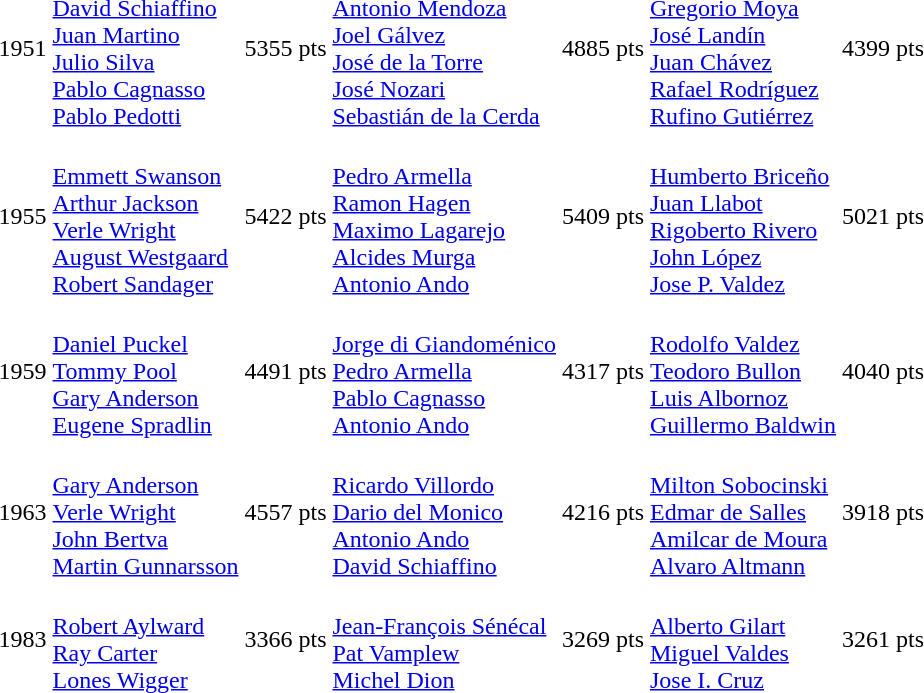<table>
<tr>
<td>1951</td>
<td><br><a href='#'>David Schiaffino</a> <br> <a href='#'>Juan Martino</a> <br> <a href='#'>Julio Silva</a> <br> <a href='#'>Pablo Cagnasso</a> <br> <a href='#'>Pablo Pedotti</a></td>
<td>5355 pts</td>
<td><br><a href='#'>Antonio Mendoza</a> <br> <a href='#'>Joel Gálvez</a> <br><a href='#'>José de la Torre</a> <br> <a href='#'>José Nozari</a> <br> <a href='#'>Sebastián de la Cerda</a></td>
<td>4885 pts</td>
<td><br><a href='#'>Gregorio Moya</a> <br> <a href='#'>José Landín</a> <br><a href='#'>Juan Chávez</a> <br> <a href='#'>Rafael Rodríguez</a> <br> <a href='#'>Rufino Gutiérrez</a></td>
<td>4399 pts</td>
</tr>
<tr>
<td>1955</td>
<td><br><a href='#'>Emmett Swanson</a><br><a href='#'>Arthur Jackson</a><br><a href='#'>Verle Wright</a><br><a href='#'>August Westgaard</a><br><a href='#'>Robert Sandager</a></td>
<td>5422 pts</td>
<td><br><a href='#'>Pedro Armella</a><br><a href='#'>Ramon Hagen</a><br><a href='#'>Maximo Lagarejo</a><br><a href='#'>Alcides Murga</a><br><a href='#'>Antonio Ando</a></td>
<td>5409 pts</td>
<td><br><a href='#'>Humberto Briceño</a><br><a href='#'>Juan Llabot</a><br><a href='#'>Rigoberto Rivero</a><br><a href='#'>John López</a><br><a href='#'>Jose P. Valdez</a></td>
<td>5021 pts</td>
</tr>
<tr>
<td>1959</td>
<td><br><a href='#'>Daniel Puckel</a><br><a href='#'>Tommy Pool</a><br><a href='#'>Gary Anderson</a><br><a href='#'>Eugene Spradlin</a></td>
<td>4491 pts</td>
<td><br><a href='#'>Jorge di Giandoménico</a><br><a href='#'>Pedro Armella</a><br><a href='#'>Pablo Cagnasso</a><br><a href='#'>Antonio Ando</a></td>
<td>4317 pts</td>
<td><br><a href='#'>Rodolfo Valdez</a><br><a href='#'>Teodoro Bullon</a><br><a href='#'>Luis Albornoz</a><br><a href='#'>Guillermo Baldwin</a></td>
<td>4040 pts</td>
</tr>
<tr>
<td>1963</td>
<td><br><a href='#'>Gary Anderson</a><br><a href='#'>Verle Wright</a><br><a href='#'>John Bertva</a><br><a href='#'>Martin Gunnarsson</a></td>
<td>4557 pts</td>
<td><br><a href='#'>Ricardo Villordo</a><br><a href='#'>Dario del Monico</a><br><a href='#'>Antonio Ando</a><br><a href='#'>David Schiaffino</a></td>
<td>4216 pts</td>
<td><br><a href='#'>Milton Sobocinski</a><br><a href='#'>Edmar de Salles</a><br><a href='#'>Amilcar de Moura</a><br><a href='#'>Alvaro Altmann</a></td>
<td>3918 pts</td>
</tr>
<tr>
<td>1983</td>
<td><br><a href='#'>Robert Aylward</a><br><a href='#'>Ray Carter</a><br><a href='#'>Lones Wigger</a></td>
<td>3366 pts</td>
<td><br><a href='#'>Jean-François Sénécal</a><br><a href='#'>Pat Vamplew</a><br><a href='#'>Michel Dion</a></td>
<td>3269 pts</td>
<td><br><a href='#'>Alberto Gilart</a><br><a href='#'>Miguel Valdes</a><br><a href='#'>Jose I. Cruz</a></td>
<td>3261 pts</td>
</tr>
</table>
